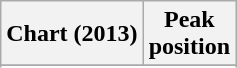<table class="wikitable sortable">
<tr>
<th align="left">Chart (2013)</th>
<th align="center">Peak<br>position</th>
</tr>
<tr>
</tr>
<tr>
</tr>
<tr>
</tr>
<tr>
</tr>
</table>
